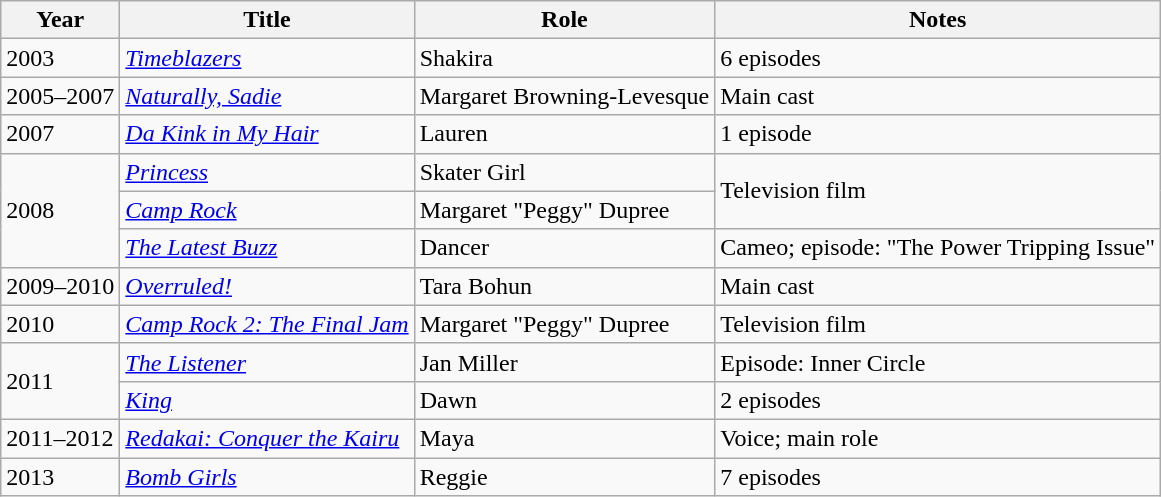<table class="wikitable sortable">
<tr>
<th>Year</th>
<th>Title</th>
<th>Role</th>
<th class="unsortable">Notes</th>
</tr>
<tr>
<td>2003</td>
<td><em><a href='#'>Timeblazers</a></em></td>
<td>Shakira</td>
<td>6 episodes</td>
</tr>
<tr>
<td>2005–2007</td>
<td><em><a href='#'>Naturally, Sadie</a></em></td>
<td>Margaret Browning-Levesque</td>
<td>Main cast</td>
</tr>
<tr>
<td>2007</td>
<td><em><a href='#'>Da Kink in My Hair</a></em></td>
<td>Lauren</td>
<td>1 episode</td>
</tr>
<tr>
<td rowspan="3">2008</td>
<td><em><a href='#'>Princess</a></em></td>
<td>Skater Girl</td>
<td rowspan="2">Television film</td>
</tr>
<tr>
<td><em><a href='#'>Camp Rock</a></em></td>
<td>Margaret "Peggy" Dupree</td>
</tr>
<tr>
<td data-sort-value="Latest Buzz, The"><em><a href='#'>The Latest Buzz</a></em></td>
<td>Dancer</td>
<td>Cameo; episode: "The Power Tripping Issue"</td>
</tr>
<tr>
<td>2009–2010</td>
<td><em><a href='#'>Overruled!</a></em></td>
<td>Tara Bohun</td>
<td>Main cast</td>
</tr>
<tr>
<td>2010</td>
<td><em><a href='#'>Camp Rock 2: The Final Jam</a></em></td>
<td>Margaret "Peggy" Dupree</td>
<td>Television film</td>
</tr>
<tr>
<td rowspan="2">2011</td>
<td data-sort-value="Listener, The"><em><a href='#'>The Listener</a></em></td>
<td>Jan Miller</td>
<td>Episode: Inner Circle</td>
</tr>
<tr>
<td><em><a href='#'>King</a></em></td>
<td>Dawn</td>
<td>2 episodes</td>
</tr>
<tr>
<td>2011–2012</td>
<td><em><a href='#'>Redakai: Conquer the Kairu</a></em></td>
<td>Maya</td>
<td>Voice; main role</td>
</tr>
<tr>
<td>2013</td>
<td><em><a href='#'>Bomb Girls</a></em></td>
<td>Reggie</td>
<td>7 episodes</td>
</tr>
</table>
